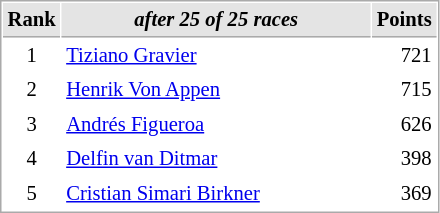<table cellspacing="1" cellpadding="3" style="border:1px solid #aaa; font-size:86%;">
<tr style="background:#e4e4e4;">
<th style="border-bottom:1px solid #aaa; width:10px;">Rank</th>
<th style="border-bottom:1px solid #aaa; width:200px; white-space:nowrap;"><em>after 25 of 25 races</em></th>
<th style="border-bottom:1px solid #aaa; width:20px;">Points</th>
</tr>
<tr>
<td style="text-align:center;">1</td>
<td> <a href='#'>Tiziano Gravier</a></td>
<td align="right">721</td>
</tr>
<tr>
<td style="text-align:center;">2</td>
<td> <a href='#'>Henrik Von Appen</a></td>
<td align="right">715</td>
</tr>
<tr>
<td style="text-align:center;">3</td>
<td> <a href='#'>Andrés Figueroa</a></td>
<td align="right">626</td>
</tr>
<tr>
<td style="text-align:center;">4</td>
<td> <a href='#'>Delfin van Ditmar</a></td>
<td align="right">398</td>
</tr>
<tr>
<td style="text-align:center;">5</td>
<td> <a href='#'>Cristian Simari Birkner</a></td>
<td align="right">369</td>
</tr>
</table>
